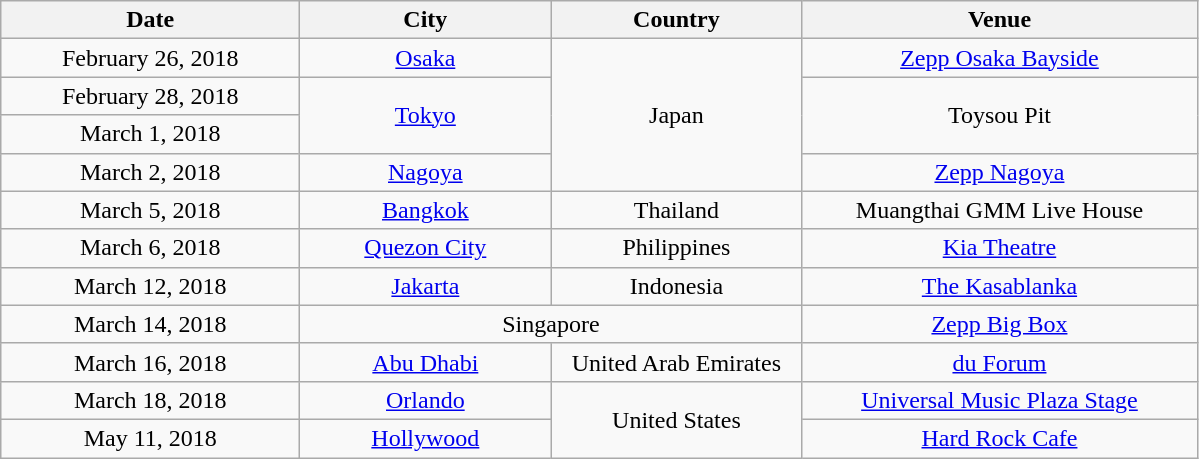<table class="wikitable" style="text-align:center;">
<tr>
<th scope="col" style="width:12em;">Date</th>
<th scope="col" style="width:10em;">City</th>
<th scope="col" style="width:10em;">Country</th>
<th scope="col" style="width:16em;">Venue</th>
</tr>
<tr>
<td>February 26, 2018</td>
<td><a href='#'>Osaka</a></td>
<td rowspan="4">Japan</td>
<td><a href='#'>Zepp Osaka Bayside</a></td>
</tr>
<tr>
<td>February 28, 2018</td>
<td rowspan="2"><a href='#'>Tokyo</a></td>
<td Rowspan="2">Toysou Pit</td>
</tr>
<tr>
<td>March 1, 2018</td>
</tr>
<tr>
<td>March 2, 2018</td>
<td><a href='#'>Nagoya</a></td>
<td><a href='#'>Zepp Nagoya</a></td>
</tr>
<tr>
<td>March 5, 2018</td>
<td><a href='#'>Bangkok</a></td>
<td>Thailand</td>
<td>Muangthai GMM Live House</td>
</tr>
<tr>
<td>March 6, 2018</td>
<td><a href='#'>Quezon City</a></td>
<td>Philippines</td>
<td><a href='#'>Kia Theatre</a></td>
</tr>
<tr>
<td>March 12, 2018</td>
<td><a href='#'>Jakarta</a></td>
<td>Indonesia</td>
<td><a href='#'>The Kasablanka</a></td>
</tr>
<tr>
<td>March 14, 2018</td>
<td colspan="2">Singapore</td>
<td><a href='#'>Zepp Big Box</a></td>
</tr>
<tr>
<td>March 16, 2018</td>
<td><a href='#'>Abu Dhabi</a></td>
<td>United Arab Emirates</td>
<td><a href='#'>du Forum</a></td>
</tr>
<tr>
<td>March 18, 2018</td>
<td><a href='#'>Orlando</a></td>
<td rowspan="2">United States</td>
<td><a href='#'>Universal Music Plaza Stage</a></td>
</tr>
<tr>
<td>May 11, 2018</td>
<td><a href='#'>Hollywood</a></td>
<td><a href='#'>Hard Rock Cafe</a></td>
</tr>
</table>
